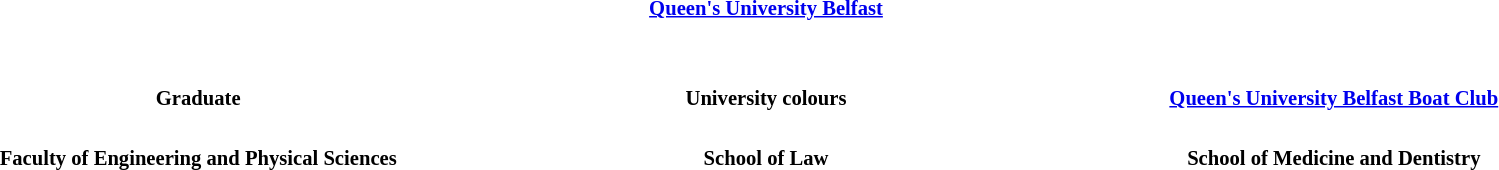<table class="toccolours" style="margin: 0 auto; width:90%; font-size: 0.86em">
<tr>
<th colspan="3"><a href='#'>Queen's University Belfast</a></th>
</tr>
<tr>
<td style="width: 33%;"></td>
<td style="width: 33%;"><br>       </td>
<td style="width: 33%;"></td>
</tr>
<tr>
<td> </td>
</tr>
<tr>
<th>Graduate</th>
<th>University colours</th>
<th><a href='#'>Queen's University Belfast Boat Club</a></th>
</tr>
<tr>
<td><br></td>
<td><br></td>
<td><br></td>
</tr>
<tr>
<th>Faculty of Engineering and Physical Sciences</th>
<th>School of Law</th>
<th>School of Medicine and Dentistry</th>
</tr>
<tr>
<td><br></td>
<td><br></td>
<td><br></td>
</tr>
<tr>
<td></td>
</tr>
<tr>
</tr>
</table>
